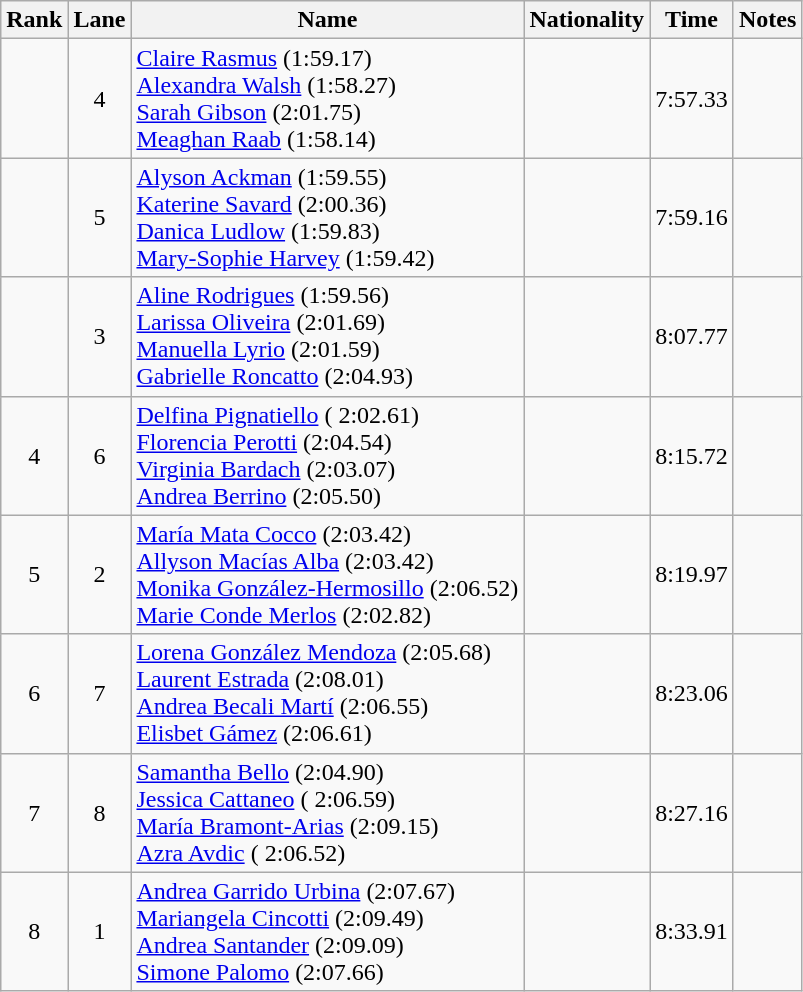<table class="wikitable sortable" style="text-align:center">
<tr>
<th>Rank</th>
<th>Lane</th>
<th>Name</th>
<th>Nationality</th>
<th>Time</th>
<th>Notes</th>
</tr>
<tr>
<td></td>
<td>4</td>
<td align=left><a href='#'>Claire Rasmus</a> (1:59.17)<br><a href='#'>Alexandra Walsh</a> (1:58.27)<br><a href='#'>Sarah Gibson</a> (2:01.75)<br><a href='#'>Meaghan Raab</a> (1:58.14)</td>
<td align=left></td>
<td>7:57.33</td>
<td></td>
</tr>
<tr>
<td></td>
<td>5</td>
<td align=left><a href='#'>Alyson Ackman</a> (1:59.55)<br><a href='#'>Katerine Savard</a> (2:00.36)<br><a href='#'>Danica Ludlow</a> (1:59.83)<br><a href='#'>Mary-Sophie Harvey</a> (1:59.42)</td>
<td align=left></td>
<td>7:59.16</td>
<td></td>
</tr>
<tr>
<td></td>
<td>3</td>
<td align=left><a href='#'>Aline Rodrigues</a> (1:59.56)<br><a href='#'>Larissa Oliveira</a> (2:01.69)<br><a href='#'>Manuella Lyrio</a> (2:01.59)<br><a href='#'>Gabrielle Roncatto</a> (2:04.93)</td>
<td align=left></td>
<td>8:07.77</td>
<td></td>
</tr>
<tr>
<td>4</td>
<td>6</td>
<td align=left><a href='#'>Delfina Pignatiello</a> ( 2:02.61)<br><a href='#'>Florencia Perotti</a> (2:04.54)<br><a href='#'>Virginia Bardach</a> (2:03.07)<br><a href='#'>Andrea Berrino</a> (2:05.50)</td>
<td align=left></td>
<td>8:15.72</td>
<td></td>
</tr>
<tr>
<td>5</td>
<td>2</td>
<td align=left><a href='#'>María Mata Cocco</a> (2:03.42)<br><a href='#'>Allyson Macías Alba</a> (2:03.42)<br><a href='#'>Monika González-Hermosillo</a> (2:06.52)<br><a href='#'>Marie Conde Merlos</a> (2:02.82)</td>
<td align=left></td>
<td>8:19.97</td>
<td></td>
</tr>
<tr>
<td>6</td>
<td>7</td>
<td align=left><a href='#'>Lorena González Mendoza</a> (2:05.68)<br><a href='#'>Laurent Estrada</a> (2:08.01)<br><a href='#'>Andrea Becali Martí</a> (2:06.55)<br><a href='#'>Elisbet Gámez</a> (2:06.61)</td>
<td align=left></td>
<td>8:23.06</td>
<td></td>
</tr>
<tr>
<td>7</td>
<td>8</td>
<td align=left><a href='#'>Samantha Bello</a> (2:04.90)<br><a href='#'>Jessica Cattaneo</a> ( 2:06.59)<br><a href='#'>María Bramont-Arias</a> (2:09.15)<br><a href='#'>Azra Avdic</a> ( 2:06.52)</td>
<td align=left></td>
<td>8:27.16</td>
<td></td>
</tr>
<tr>
<td>8</td>
<td>1</td>
<td align=left><a href='#'>Andrea Garrido Urbina</a> (2:07.67)<br><a href='#'>Mariangela Cincotti</a> (2:09.49)<br><a href='#'>Andrea Santander</a> (2:09.09)<br><a href='#'>Simone Palomo</a> (2:07.66)</td>
<td align=left></td>
<td>8:33.91</td>
<td></td>
</tr>
</table>
